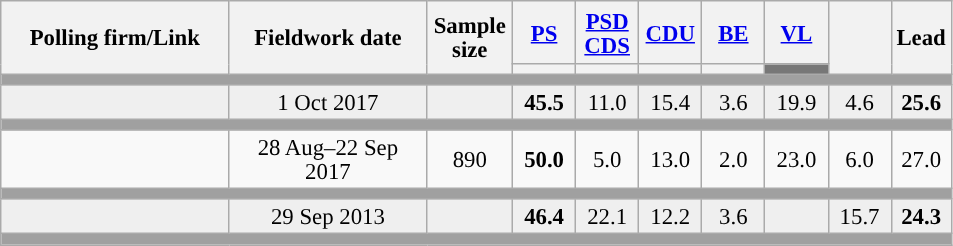<table class="wikitable collapsible sortable" style="text-align:center; font-size:95%; line-height:16px;">
<tr style="height:42px;">
<th style="width:145px;" rowspan="2">Polling firm/Link</th>
<th style="width:125px;" rowspan="2">Fieldwork date</th>
<th class="unsortable" style="width:50px;" rowspan="2">Sample size</th>
<th class="unsortable" style="width:35px;"><a href='#'>PS</a></th>
<th class="unsortable" style="width:35px;"><a href='#'>PSD</a><br><a href='#'>CDS</a></th>
<th class="unsortable" style="width:35px;"><a href='#'>CDU</a></th>
<th class="unsortable" style="width:35px;"><a href='#'>BE</a></th>
<th class="unsortable" style="width:35px;"><a href='#'>VL</a></th>
<th class="unsortable" style="width:35px;" rowspan="2"></th>
<th class="unsortable" style="width:30px;" rowspan="2">Lead</th>
</tr>
<tr>
<th class="unsortable" style="color:inherit;background:"></th>
<th class="unsortable" style="color:inherit;background:"></th>
<th class="unsortable" style="color:inherit;background:"></th>
<th class="unsortable" style="color:inherit;background:"></th>
<th class="unsortable" style="color:inherit;background:#777777;"></th>
</tr>
<tr>
<td colspan="12" style="background:#A0A0A0"></td>
</tr>
<tr style="background:#EFEFEF;">
<td><strong></strong></td>
<td data-sort-value="2019-10-06">1 Oct 2017</td>
<td></td>
<td><strong>45.5</strong><br></td>
<td>11.0<br></td>
<td>15.4<br></td>
<td>3.6<br></td>
<td>19.9<br></td>
<td>4.6</td>
<td style="background:"><strong>25.6</strong></td>
</tr>
<tr>
<td colspan="12" style="background:#A0A0A0"></td>
</tr>
<tr>
<td align="center"></td>
<td align="center">28 Aug–22 Sep 2017</td>
<td>890</td>
<td align="center" ><strong>50.0</strong></td>
<td align="center">5.0</td>
<td align="center">13.0</td>
<td align="center">2.0</td>
<td align="center">23.0</td>
<td align="center">6.0</td>
<td style="background:">27.0</td>
</tr>
<tr>
<td colspan="12" style="background:#A0A0A0"></td>
</tr>
<tr style="background:#EFEFEF;">
<td><strong></strong></td>
<td data-sort-value="2019-10-06">29 Sep 2013</td>
<td></td>
<td><strong>46.4</strong><br></td>
<td>22.1<br></td>
<td>12.2<br></td>
<td>3.6<br></td>
<td></td>
<td>15.7</td>
<td style="background:"><strong>24.3</strong></td>
</tr>
<tr>
<td colspan="12" style="background:#A0A0A0"></td>
</tr>
</table>
